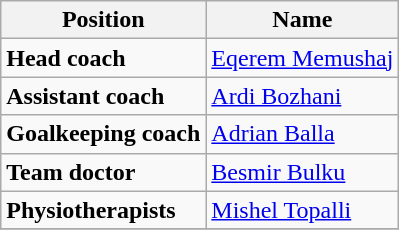<table class="wikitable">
<tr>
<th>Position</th>
<th>Name</th>
</tr>
<tr>
<td><strong>Head coach</strong></td>
<td> <a href='#'>Eqerem Memushaj</a></td>
</tr>
<tr>
<td><strong>Assistant coach</strong></td>
<td> <a href='#'>Ardi Bozhani</a></td>
</tr>
<tr>
<td><strong>Goalkeeping coach</strong></td>
<td> <a href='#'>Adrian Balla</a></td>
</tr>
<tr>
<td><strong>Team doctor</strong></td>
<td> <a href='#'>Besmir Bulku</a></td>
</tr>
<tr>
<td><strong>Physiotherapists</strong></td>
<td> <a href='#'>Mishel Topalli</a></td>
</tr>
<tr>
</tr>
</table>
